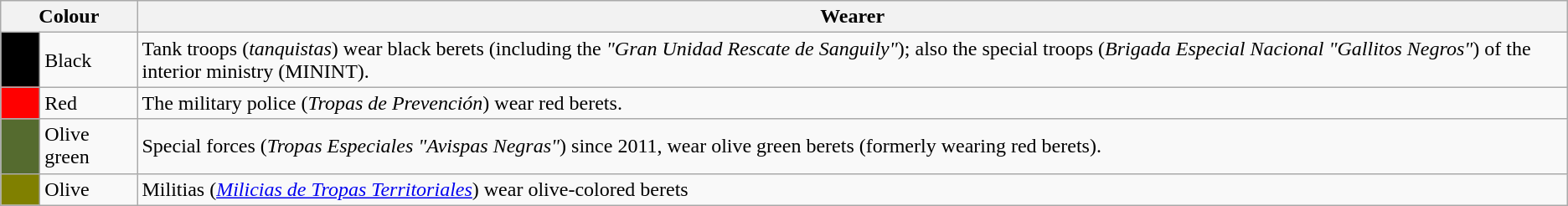<table class="wikitable">
<tr>
<th colspan="2">Colour</th>
<th>Wearer</th>
</tr>
<tr>
<td style="background:black;">      </td>
<td>Black</td>
<td>Tank troops (<em>tanquistas</em>) wear black berets (including the <em>"Gran Unidad Rescate de Sanguily"</em>); also the special troops (<em>Brigada Especial Nacional "Gallitos Negros"</em>) of the interior ministry (MININT).</td>
</tr>
<tr>
<td style="background:red;"></td>
<td>Red</td>
<td>The military police (<em>Tropas de Prevención</em>) wear red berets.</td>
</tr>
<tr>
<td style="background:#556B2F;"></td>
<td>Olive green</td>
<td>Special forces (<em>Tropas Especiales "Avispas Negras"</em>) since 2011, wear olive green berets (formerly wearing red berets).</td>
</tr>
<tr>
<td style="background:olive;"></td>
<td>Olive</td>
<td>Militias (<em><a href='#'>Milicias de Tropas Territoriales</a></em>) wear olive-colored berets</td>
</tr>
</table>
